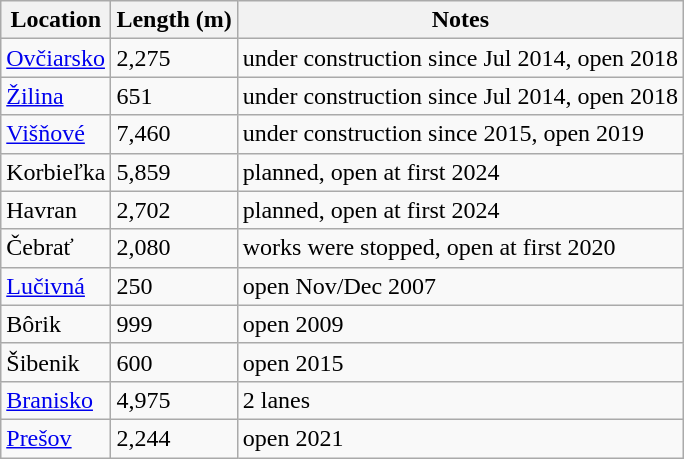<table class="wikitable sortable">
<tr>
<th>Location</th>
<th>Length (m)</th>
<th>Notes</th>
</tr>
<tr>
<td><a href='#'>Ovčiarsko</a></td>
<td>2,275</td>
<td>under construction since Jul 2014, open 2018</td>
</tr>
<tr>
<td><a href='#'>Žilina</a></td>
<td>651</td>
<td>under construction since Jul 2014, open 2018</td>
</tr>
<tr>
<td><a href='#'>Višňové</a></td>
<td>7,460</td>
<td>under construction since 2015, open 2019</td>
</tr>
<tr>
<td>Korbieľka</td>
<td>5,859</td>
<td>planned, open at first 2024</td>
</tr>
<tr>
<td>Havran</td>
<td>2,702</td>
<td>planned, open at first 2024</td>
</tr>
<tr>
<td>Čebrať</td>
<td>2,080</td>
<td>works were stopped, open at first 2020</td>
</tr>
<tr>
<td><a href='#'>Lučivná</a></td>
<td>250</td>
<td>open Nov/Dec 2007</td>
</tr>
<tr>
<td>Bôrik</td>
<td>999</td>
<td>open 2009</td>
</tr>
<tr>
<td>Šibenik</td>
<td>600</td>
<td>open 2015</td>
</tr>
<tr>
<td><a href='#'>Branisko</a></td>
<td>4,975</td>
<td>2 lanes</td>
</tr>
<tr>
<td><a href='#'>Prešov</a></td>
<td>2,244</td>
<td>open 2021</td>
</tr>
</table>
